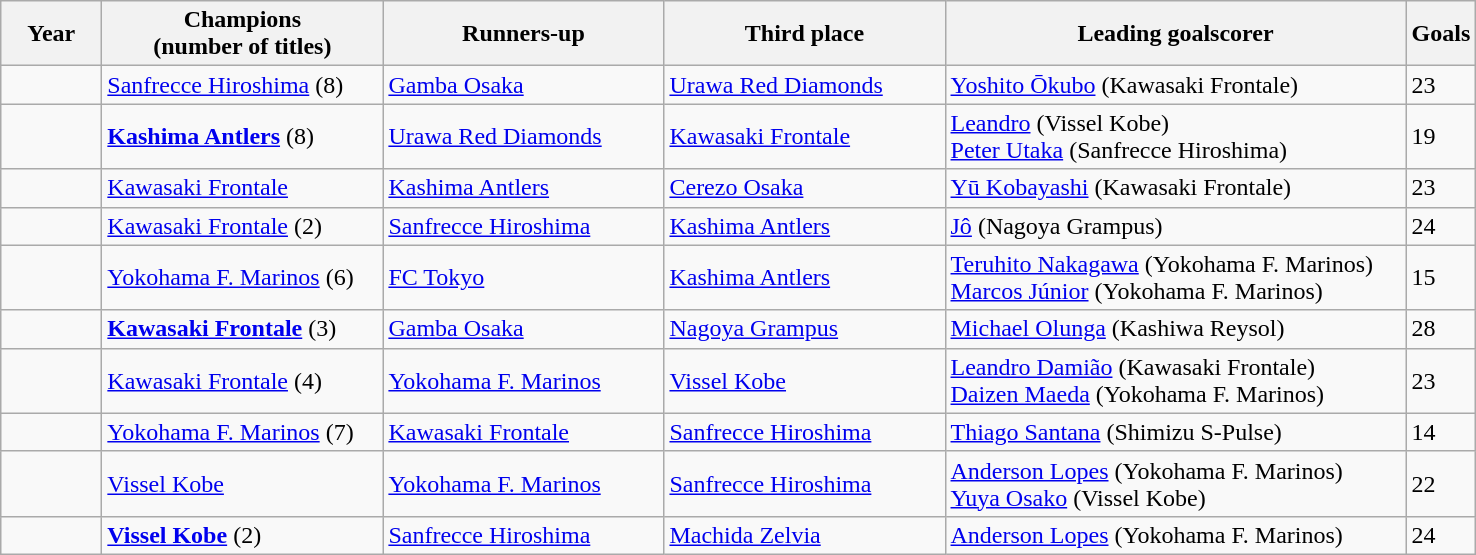<table class="wikitable">
<tr>
<th width=60px>Year</th>
<th width=180px>Champions<br>(number of titles)</th>
<th width=180px>Runners-up</th>
<th width=180px>Third place</th>
<th width=300px>Leading goalscorer</th>
<th width=20px>Goals</th>
</tr>
<tr>
<td></td>
<td><a href='#'>Sanfrecce Hiroshima</a> (8)</td>
<td><a href='#'>Gamba Osaka</a></td>
<td><a href='#'>Urawa Red Diamonds</a></td>
<td> <a href='#'>Yoshito Ōkubo</a> (Kawasaki Frontale)</td>
<td>23</td>
</tr>
<tr>
<td></td>
<td><strong><a href='#'>Kashima Antlers</a></strong> (8)</td>
<td><a href='#'>Urawa Red Diamonds</a></td>
<td><a href='#'>Kawasaki Frontale</a></td>
<td> <a href='#'>Leandro</a> (Vissel Kobe)<br> <a href='#'>Peter Utaka</a> (Sanfrecce Hiroshima)</td>
<td>19</td>
</tr>
<tr>
<td></td>
<td><a href='#'>Kawasaki Frontale</a></td>
<td><a href='#'>Kashima Antlers</a></td>
<td><a href='#'>Cerezo Osaka</a></td>
<td> <a href='#'>Yū Kobayashi</a> (Kawasaki Frontale)</td>
<td>23</td>
</tr>
<tr>
<td></td>
<td><a href='#'>Kawasaki Frontale</a>  (2)</td>
<td><a href='#'>Sanfrecce Hiroshima</a></td>
<td><a href='#'>Kashima Antlers</a></td>
<td> <a href='#'>Jô</a> (Nagoya Grampus)</td>
<td>24</td>
</tr>
<tr>
<td></td>
<td><a href='#'>Yokohama F. Marinos</a> (6)</td>
<td><a href='#'>FC Tokyo</a></td>
<td><a href='#'>Kashima Antlers</a></td>
<td> <a href='#'>Teruhito Nakagawa</a> (Yokohama F. Marinos)<br> <a href='#'>Marcos Júnior</a> (Yokohama F. Marinos)</td>
<td>15</td>
</tr>
<tr>
<td></td>
<td><strong><a href='#'>Kawasaki Frontale</a></strong> (3)</td>
<td><a href='#'>Gamba Osaka</a></td>
<td><a href='#'>Nagoya Grampus</a></td>
<td> <a href='#'>Michael Olunga</a> (Kashiwa Reysol)</td>
<td>28</td>
</tr>
<tr>
<td></td>
<td><a href='#'>Kawasaki Frontale</a> (4)</td>
<td><a href='#'>Yokohama F. Marinos</a></td>
<td><a href='#'>Vissel Kobe</a></td>
<td> <a href='#'>Leandro Damião</a> (Kawasaki Frontale)<br> <a href='#'>Daizen Maeda</a> (Yokohama F. Marinos)</td>
<td>23</td>
</tr>
<tr>
<td></td>
<td><a href='#'>Yokohama F. Marinos</a> (7)</td>
<td><a href='#'>Kawasaki Frontale</a></td>
<td><a href='#'>Sanfrecce Hiroshima</a></td>
<td> <a href='#'>Thiago Santana</a> (Shimizu S-Pulse)</td>
<td>14</td>
</tr>
<tr>
<td></td>
<td><a href='#'>Vissel Kobe</a></td>
<td><a href='#'>Yokohama F. Marinos</a></td>
<td><a href='#'>Sanfrecce Hiroshima</a></td>
<td> <a href='#'>Anderson Lopes</a> (Yokohama F. Marinos)<br> <a href='#'>Yuya Osako</a> (Vissel Kobe)</td>
<td>22</td>
</tr>
<tr>
<td></td>
<td><strong><a href='#'>Vissel Kobe</a></strong> (2)</td>
<td><a href='#'>Sanfrecce Hiroshima</a></td>
<td><a href='#'>Machida Zelvia</a></td>
<td> <a href='#'>Anderson Lopes</a> (Yokohama F. Marinos)</td>
<td>24</td>
</tr>
</table>
